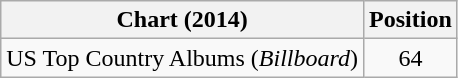<table class="wikitable">
<tr>
<th>Chart (2014)</th>
<th>Position</th>
</tr>
<tr>
<td>US Top Country Albums (<em>Billboard</em>)</td>
<td style="text-align:center;">64</td>
</tr>
</table>
